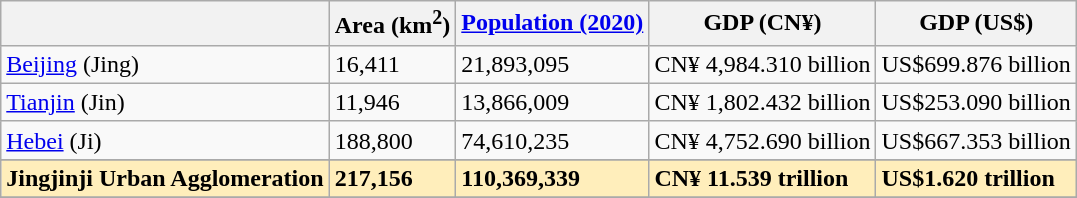<table class="wikitable">
<tr>
<th></th>
<th>Area (km<sup>2</sup>)</th>
<th><a href='#'>Population (2020)</a></th>
<th>GDP (CN¥)</th>
<th>GDP (US$)</th>
</tr>
<tr>
<td><a href='#'>Beijing</a> (Jing)</td>
<td>16,411</td>
<td>21,893,095</td>
<td>CN¥ 4,984.310 billion</td>
<td>US$699.876 billion</td>
</tr>
<tr>
<td><a href='#'>Tianjin</a> (Jin)</td>
<td>11,946</td>
<td>13,866,009</td>
<td>CN¥ 1,802.432 billion</td>
<td>US$253.090 billion</td>
</tr>
<tr>
<td><a href='#'>Hebei</a> (Ji)</td>
<td>188,800</td>
<td>74,610,235</td>
<td>CN¥ 4,752.690 billion</td>
<td>US$667.353 billion</td>
</tr>
<tr>
</tr>
<tr style="background:#feb;">
<td><strong>Jingjinji Urban Agglomeration</strong></td>
<td><strong> 217,156 </strong></td>
<td><strong> 110,369,339 </strong></td>
<td><strong> CN¥ 11.539 trillion </strong></td>
<td><strong> US$1.620 trillion  </strong></td>
</tr>
<tr>
</tr>
</table>
